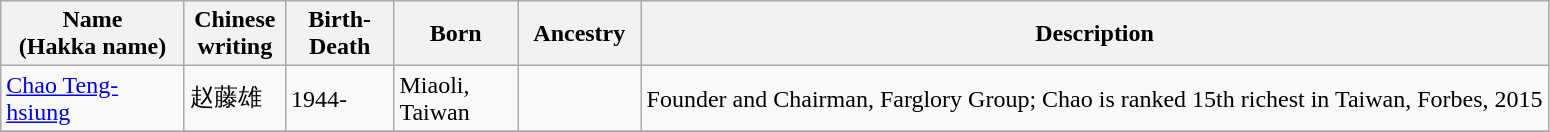<table class="wikitable">
<tr>
<th width="115">Name<br>(Hakka name)</th>
<th width="60">Chinese writing</th>
<th width="65">Birth-Death</th>
<th width="75">Born</th>
<th width="75">Ancestry</th>
<th>Description</th>
</tr>
<tr>
<td><a href='#'>Chao Teng-hsiung</a></td>
<td>赵藤雄</td>
<td>1944-</td>
<td>Miaoli, Taiwan</td>
<td></td>
<td>Founder and Chairman, Farglory Group; Chao is ranked 15th richest in Taiwan, Forbes, 2015</td>
</tr>
<tr>
</tr>
</table>
